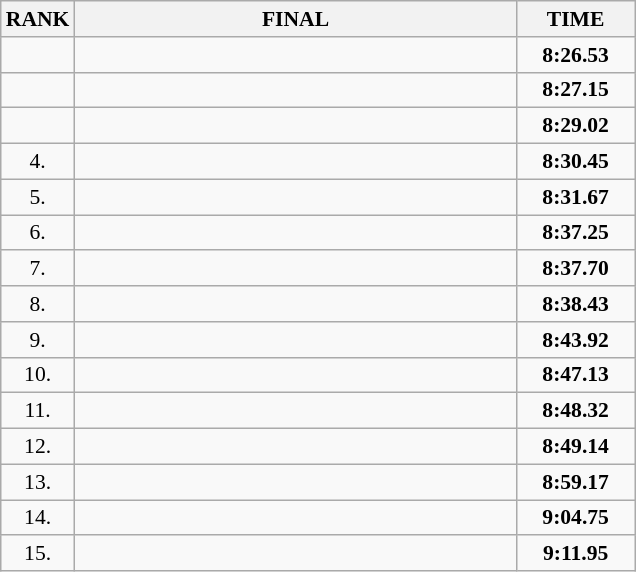<table class="wikitable" style="border-collapse: collapse; font-size: 90%;">
<tr>
<th>RANK</th>
<th style="width: 20em">FINAL</th>
<th style="width: 5em">TIME</th>
</tr>
<tr>
<td align="center"></td>
<td></td>
<td align="center"><strong>8:26.53</strong></td>
</tr>
<tr>
<td align="center"></td>
<td></td>
<td align="center"><strong>8:27.15</strong></td>
</tr>
<tr>
<td align="center"></td>
<td></td>
<td align="center"><strong>8:29.02</strong></td>
</tr>
<tr>
<td align="center">4.</td>
<td></td>
<td align="center"><strong>8:30.45</strong></td>
</tr>
<tr>
<td align="center">5.</td>
<td></td>
<td align="center"><strong>8:31.67</strong></td>
</tr>
<tr>
<td align="center">6.</td>
<td></td>
<td align="center"><strong>8:37.25</strong></td>
</tr>
<tr>
<td align="center">7.</td>
<td></td>
<td align="center"><strong>8:37.70</strong></td>
</tr>
<tr>
<td align="center">8.</td>
<td></td>
<td align="center"><strong>8:38.43</strong></td>
</tr>
<tr>
<td align="center">9.</td>
<td></td>
<td align="center"><strong>8:43.92</strong></td>
</tr>
<tr>
<td align="center">10.</td>
<td></td>
<td align="center"><strong>8:47.13</strong></td>
</tr>
<tr>
<td align="center">11.</td>
<td></td>
<td align="center"><strong>8:48.32</strong></td>
</tr>
<tr>
<td align="center">12.</td>
<td></td>
<td align="center"><strong>8:49.14</strong></td>
</tr>
<tr>
<td align="center">13.</td>
<td></td>
<td align="center"><strong>8:59.17</strong></td>
</tr>
<tr>
<td align="center">14.</td>
<td></td>
<td align="center"><strong>9:04.75</strong></td>
</tr>
<tr>
<td align="center">15.</td>
<td></td>
<td align="center"><strong>9:11.95</strong></td>
</tr>
</table>
